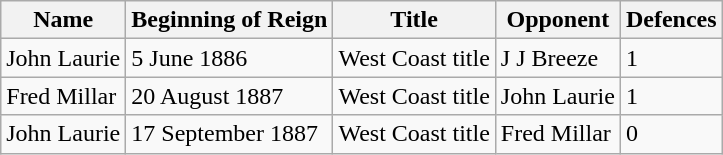<table class="wikitable">
<tr>
<th>Name</th>
<th>Beginning of Reign</th>
<th>Title</th>
<th>Opponent</th>
<th>Defences</th>
</tr>
<tr>
<td>John Laurie</td>
<td>5 June 1886</td>
<td>West Coast title</td>
<td>J J Breeze</td>
<td>1</td>
</tr>
<tr>
<td>Fred Millar</td>
<td>20 August 1887</td>
<td>West Coast title</td>
<td>John Laurie</td>
<td>1</td>
</tr>
<tr>
<td>John Laurie</td>
<td>17 September 1887</td>
<td>West Coast title</td>
<td>Fred Millar</td>
<td>0</td>
</tr>
</table>
